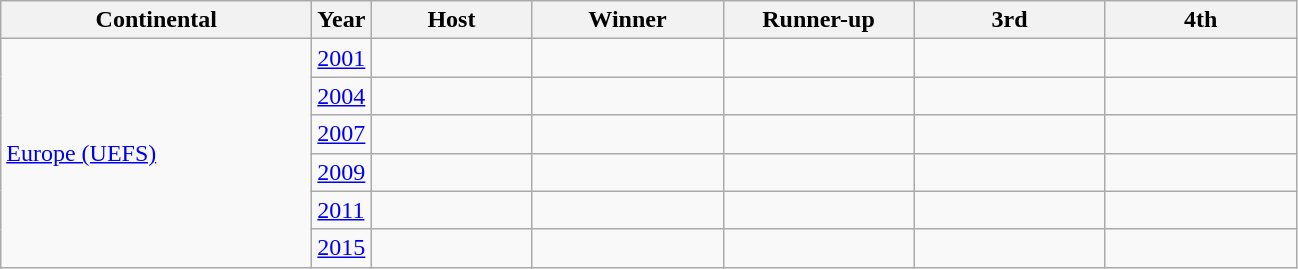<table class="wikitable">
<tr>
<th width=200>Continental</th>
<th>Year</th>
<th width=100>Host</th>
<th width=120>Winner </th>
<th width=120>Runner-up </th>
<th width=120>3rd </th>
<th width=120>4th</th>
</tr>
<tr>
<td rowspan=6><a href='#'>Europe (UEFS)</a></td>
<td><a href='#'>2001</a></td>
<td></td>
<td></td>
<td></td>
<td></td>
</tr>
<tr>
<td><a href='#'>2004</a></td>
<td></td>
<td></td>
<td></td>
<td></td>
<td></td>
</tr>
<tr>
<td><a href='#'>2007</a></td>
<td></td>
<td></td>
<td></td>
<td></td>
<td></td>
</tr>
<tr>
<td><a href='#'>2009</a></td>
<td></td>
<td></td>
<td></td>
<td></td>
<td></td>
</tr>
<tr>
<td><a href='#'>2011</a></td>
<td></td>
<td></td>
<td></td>
<td></td>
<td></td>
</tr>
<tr>
<td><a href='#'>2015</a></td>
<td></td>
<td></td>
<td></td>
<td></td>
<td></td>
</tr>
</table>
